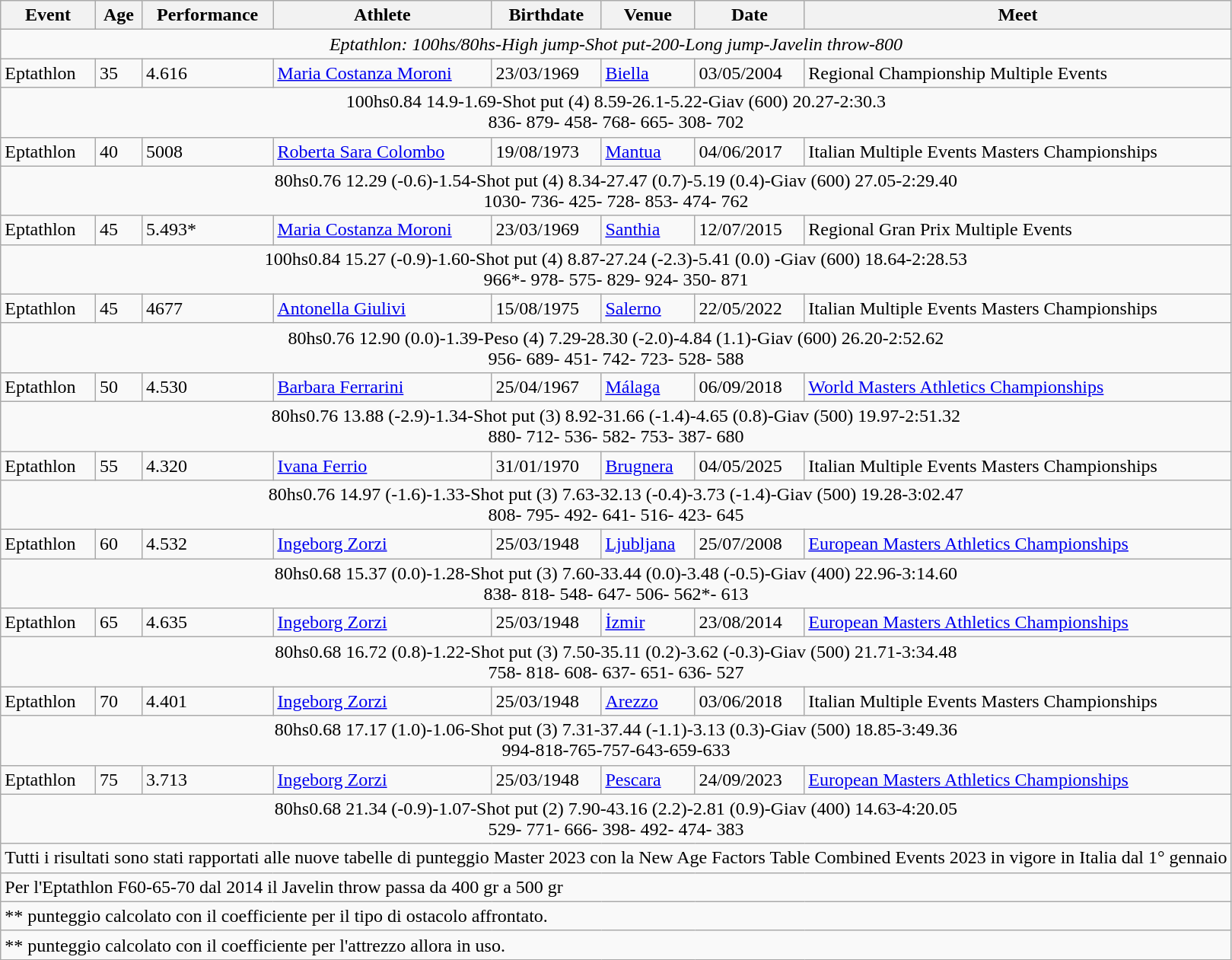<table class="wikitable" width= style="font-size:90%; text-align:center">
<tr>
<th>Event</th>
<th>Age</th>
<th>Performance</th>
<th>Athlete</th>
<th>Birthdate</th>
<th>Venue</th>
<th>Date</th>
<th>Meet</th>
</tr>
<tr>
<td colspan=8 align=center><em>Eptathlon: 100hs/80hs-High jump-Shot put-200-Long jump-Javelin throw-800 </em></td>
</tr>
<tr>
<td>Eptathlon</td>
<td>35</td>
<td>4.616</td>
<td align=left><a href='#'>Maria Costanza Moroni</a></td>
<td>23/03/1969</td>
<td align=left><a href='#'>Biella</a></td>
<td>03/05/2004</td>
<td>Regional Championship Multiple Events</td>
</tr>
<tr>
<td colspan=8 align=center>100hs0.84 14.9-1.69-Shot put (4) 8.59-26.1-5.22-Giav (600) 20.27-2:30.3<br>836-	879-	458-	768-	665-	308-	702</td>
</tr>
<tr>
<td>Eptathlon</td>
<td>40</td>
<td>5008</td>
<td align=left><a href='#'>Roberta Sara Colombo</a></td>
<td>19/08/1973</td>
<td align=left><a href='#'>Mantua</a></td>
<td>04/06/2017</td>
<td>Italian Multiple Events Masters Championships</td>
</tr>
<tr>
<td colspan=8 align=center>80hs0.76 12.29 (-0.6)-1.54-Shot put (4) 8.34-27.47 (0.7)-5.19 (0.4)-Giav (600) 27.05-2:29.40<br>1030-	736-	425-	728-	853-	474-	762</td>
</tr>
<tr>
<td>Eptathlon</td>
<td>45</td>
<td>5.493*</td>
<td align=left><a href='#'>Maria Costanza Moroni</a></td>
<td>23/03/1969</td>
<td align=left><a href='#'>Santhia</a></td>
<td>12/07/2015</td>
<td>Regional Gran Prix Multiple Events</td>
</tr>
<tr>
<td colspan=8 align=center>100hs0.84 15.27 (-0.9)-1.60-Shot put (4) 8.87-27.24 (-2.3)-5.41 (0.0) -Giav (600) 18.64-2:28.53<br>966*-	978-	575-	829-	924-	350-	871</td>
</tr>
<tr>
<td>Eptathlon</td>
<td>45</td>
<td>4677</td>
<td align=left><a href='#'>Antonella Giulivi</a></td>
<td>15/08/1975</td>
<td align=left><a href='#'>Salerno</a></td>
<td>22/05/2022</td>
<td>Italian Multiple Events Masters Championships</td>
</tr>
<tr>
<td colspan=8 align=center>80hs0.76 12.90 (0.0)-1.39-Peso (4) 7.29-28.30 (-2.0)-4.84 (1.1)-Giav (600) 26.20-2:52.62<br>956-	689-	451-	742-	723-	528-	588</td>
</tr>
<tr>
<td>Eptathlon</td>
<td>50</td>
<td>4.530</td>
<td align=left><a href='#'>Barbara Ferrarini</a></td>
<td>25/04/1967</td>
<td align=left><a href='#'>Málaga</a></td>
<td>06/09/2018</td>
<td><a href='#'>World Masters Athletics Championships</a></td>
</tr>
<tr>
<td colspan=8 align=center>80hs0.76 13.88 (-2.9)-1.34-Shot put (3) 8.92-31.66 (-1.4)-4.65 (0.8)-Giav (500) 19.97-2:51.32<br>880-	712-	536-	582-	753-	387-	680</td>
</tr>
<tr>
<td>Eptathlon</td>
<td>55</td>
<td>4.320</td>
<td align=left><a href='#'>Ivana Ferrio</a></td>
<td>31/01/1970</td>
<td align=left><a href='#'>Brugnera</a></td>
<td>04/05/2025</td>
<td>Italian Multiple Events Masters Championships</td>
</tr>
<tr>
<td colspan=8 align=center>80hs0.76 14.97 (-1.6)-1.33-Shot put (3) 7.63-32.13 (-0.4)-3.73 (-1.4)-Giav (500) 19.28-3:02.47<br>808- 795- 492- 641- 516- 423- 645</td>
</tr>
<tr>
<td>Eptathlon</td>
<td>60</td>
<td>4.532</td>
<td align=left><a href='#'>Ingeborg Zorzi</a></td>
<td>25/03/1948</td>
<td align=left><a href='#'>Ljubljana</a></td>
<td>25/07/2008</td>
<td><a href='#'>European Masters Athletics Championships</a></td>
</tr>
<tr>
<td colspan=8 align=center>80hs0.68 15.37 (0.0)-1.28-Shot put (3) 7.60-33.44 (0.0)-3.48 (-0.5)-Giav (400) 22.96-3:14.60<br>838-	818-	548-	647-	506-	562*-	613</td>
</tr>
<tr>
<td>Eptathlon</td>
<td>65</td>
<td>4.635</td>
<td align=left><a href='#'>Ingeborg Zorzi</a></td>
<td>25/03/1948</td>
<td align=left><a href='#'>İzmir</a></td>
<td>23/08/2014</td>
<td><a href='#'>European Masters Athletics Championships</a></td>
</tr>
<tr>
<td colspan=8 align=center>80hs0.68 16.72 (0.8)-1.22-Shot put (3) 7.50-35.11 (0.2)-3.62 (-0.3)-Giav (500) 21.71-3:34.48<br>758-	818-	608-	637-	651-	636-	527</td>
</tr>
<tr>
<td>Eptathlon</td>
<td>70</td>
<td>4.401</td>
<td align=left><a href='#'>Ingeborg Zorzi</a></td>
<td>25/03/1948</td>
<td align=left><a href='#'>Arezzo</a></td>
<td>03/06/2018</td>
<td>Italian Multiple Events Masters Championships</td>
</tr>
<tr>
<td colspan=8 align=center>80hs0.68 17.17 (1.0)-1.06-Shot put (3) 7.31-37.44 (-1.1)-3.13 (0.3)-Giav (500) 18.85-3:49.36<br>994-818-765-757-643-659-633</td>
</tr>
<tr>
<td>Eptathlon</td>
<td>75</td>
<td>3.713</td>
<td align=left><a href='#'>Ingeborg Zorzi</a></td>
<td>25/03/1948</td>
<td align=left><a href='#'>Pescara</a></td>
<td>24/09/2023</td>
<td><a href='#'>European Masters Athletics Championships</a></td>
</tr>
<tr>
<td colspan=8 align=center>80hs0.68 21.34 (-0.9)-1.07-Shot put (2) 7.90-43.16 (2.2)-2.81 (0.9)-Giav (400) 14.63-4:20.05<br>529-	771-	666-	398-	492-	474-	383</td>
</tr>
<tr>
<td colspan=8 align=left>Tutti i risultati sono stati rapportati alle nuove tabelle di punteggio Master 2023 con la New Age Factors Table Combined Events 2023 in vigore in Italia dal 1° gennaio</td>
</tr>
<tr>
<td colspan=8 align=left>Per l'Eptathlon F60-65-70 dal 2014 il Javelin throw passa da 400 gr a 500 gr</td>
</tr>
<tr>
<td colspan=8 align=left>** punteggio calcolato con il coefficiente per il tipo di ostacolo affrontato.</td>
</tr>
<tr>
<td colspan=8 align=left>** punteggio calcolato con il coefficiente per l'attrezzo allora in uso.</td>
</tr>
</table>
